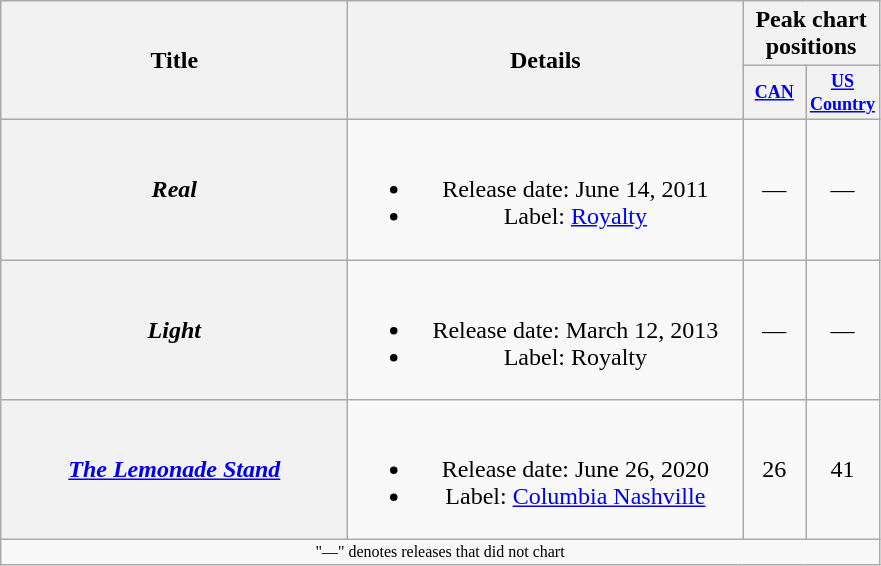<table class="wikitable plainrowheaders" style="text-align:center;">
<tr>
<th rowspan="2" style="width:14em;">Title</th>
<th rowspan="2" style="width:16em;">Details</th>
<th colspan="2">Peak chart positions</th>
</tr>
<tr style="font-size:smaller;">
<th style="width:3em; font-size:90%"><a href='#'>CAN</a><br></th>
<th style="width:3em; font-size:90%"><a href='#'>US<br>Country</a><br></th>
</tr>
<tr>
<th scope="row"><em>Real</em></th>
<td><br><ul><li>Release date: June 14, 2011</li><li>Label: <a href='#'>Royalty</a></li></ul></td>
<td>—</td>
<td>—</td>
</tr>
<tr>
<th scope="row"><em>Light</em></th>
<td><br><ul><li>Release date: March 12, 2013</li><li>Label: Royalty</li></ul></td>
<td>—</td>
<td>—</td>
</tr>
<tr>
<th scope="row"><em><a href='#'>The Lemonade Stand</a></em></th>
<td><br><ul><li>Release date: June 26, 2020</li><li>Label: <a href='#'>Columbia Nashville</a></li></ul></td>
<td>26</td>
<td>41</td>
</tr>
<tr>
<td colspan="4" style="font-size:8pt">"—" denotes releases that did not chart</td>
</tr>
</table>
